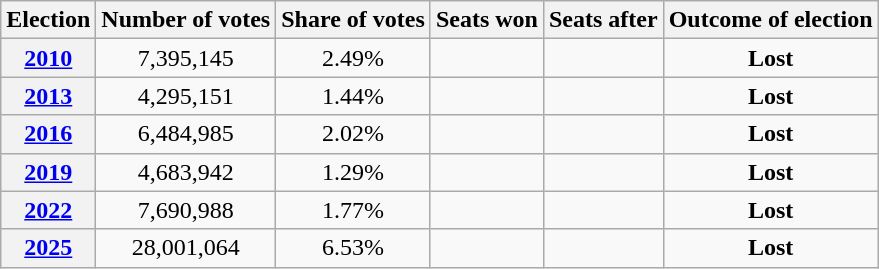<table class="sortable wikitable" style="text-align:center">
<tr>
<th>Election</th>
<th>Number of votes</th>
<th>Share of votes</th>
<th>Seats won</th>
<th>Seats after</th>
<th>Outcome of election</th>
</tr>
<tr>
<th><a href='#'>2010</a></th>
<td>7,395,145</td>
<td>2.49%</td>
<td></td>
<td></td>
<td><strong>Lost</strong></td>
</tr>
<tr>
<th><a href='#'>2013</a></th>
<td>4,295,151</td>
<td>1.44%</td>
<td></td>
<td></td>
<td><strong>Lost</strong></td>
</tr>
<tr>
<th><a href='#'>2016</a></th>
<td>6,484,985</td>
<td>2.02%</td>
<td></td>
<td></td>
<td><strong>Lost</strong></td>
</tr>
<tr>
<th><a href='#'>2019</a></th>
<td>4,683,942</td>
<td>1.29%</td>
<td></td>
<td></td>
<td><strong>Lost</strong></td>
</tr>
<tr>
<th><a href='#'>2022</a></th>
<td>7,690,988</td>
<td>1.77%</td>
<td></td>
<td></td>
<td><strong>Lost</strong></td>
</tr>
<tr>
<th><a href='#'>2025</a></th>
<td>28,001,064</td>
<td>6.53%</td>
<td></td>
<td></td>
<td><strong>Lost</strong></td>
</tr>
</table>
